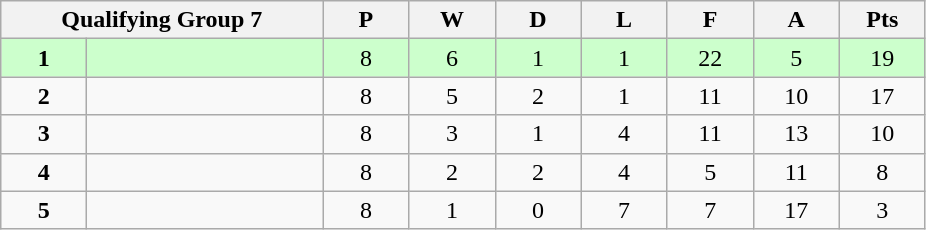<table class="wikitable">
<tr>
<th colspan="2">Qualifying Group 7</th>
<th rowspan="1" width="50">P</th>
<th rowspan="1" width="50">W</th>
<th colspan="1" width="50">D</th>
<th colspan="1" width="50">L</th>
<th colspan="1" width="50">F</th>
<th colspan="1" width="50">A</th>
<th colspan="1" width="50">Pts</th>
</tr>
<tr style="background:#ccffcc;" align=center>
<td width="50"><strong>1</strong></td>
<td align=left width="150"><strong></strong></td>
<td>8</td>
<td>6</td>
<td>1</td>
<td>1</td>
<td>22</td>
<td>5</td>
<td>19</td>
</tr>
<tr align=center>
<td><strong>2</strong></td>
<td align=left></td>
<td>8</td>
<td>5</td>
<td>2</td>
<td>1</td>
<td>11</td>
<td>10</td>
<td>17</td>
</tr>
<tr align=center>
<td><strong>3</strong></td>
<td align=left></td>
<td>8</td>
<td>3</td>
<td>1</td>
<td>4</td>
<td>11</td>
<td>13</td>
<td>10</td>
</tr>
<tr align=center>
<td><strong>4</strong></td>
<td align=left></td>
<td>8</td>
<td>2</td>
<td>2</td>
<td>4</td>
<td>5</td>
<td>11</td>
<td>8</td>
</tr>
<tr align=center>
<td><strong>5</strong></td>
<td align=left></td>
<td>8</td>
<td>1</td>
<td>0</td>
<td>7</td>
<td>7</td>
<td>17</td>
<td>3</td>
</tr>
</table>
